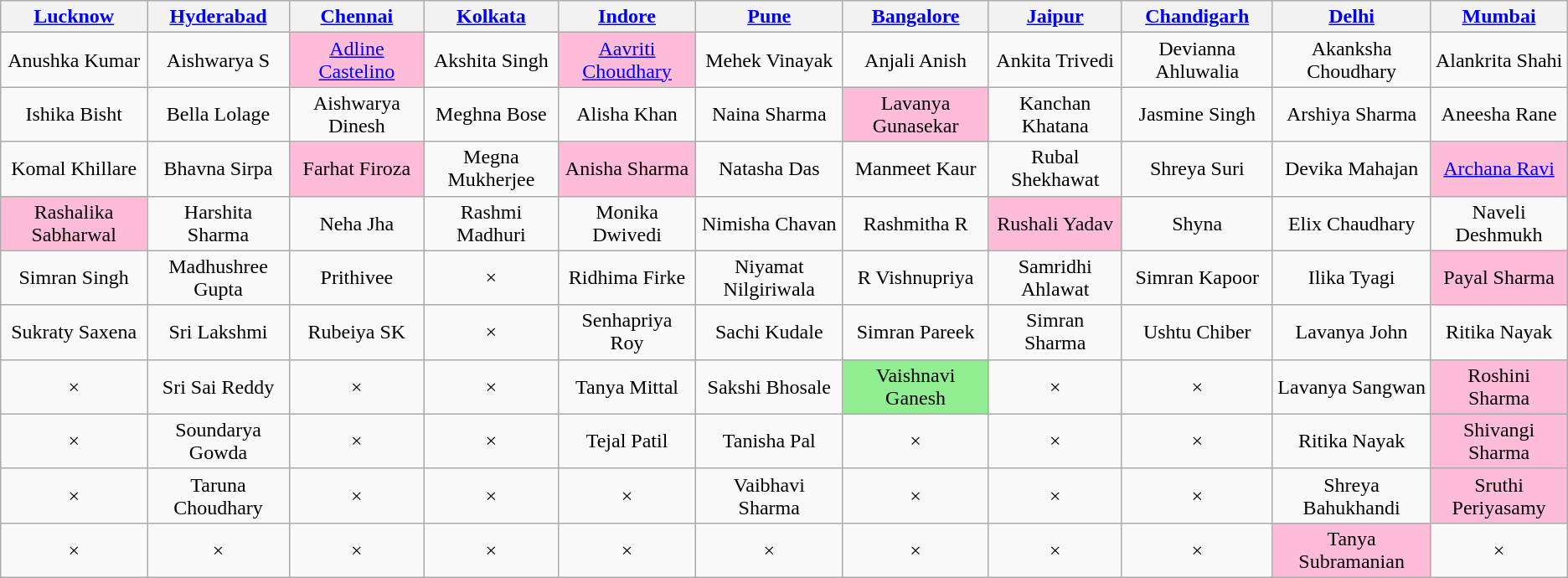<table class="wikitable" style="text-align:center;">
<tr>
<th><a href='#'>Lucknow</a></th>
<th><a href='#'>Hyderabad</a></th>
<th><a href='#'>Chennai</a></th>
<th><a href='#'>Kolkata</a></th>
<th><a href='#'>Indore</a></th>
<th><a href='#'>Pune</a></th>
<th><a href='#'>Bangalore</a></th>
<th><a href='#'>Jaipur</a></th>
<th><a href='#'>Chandigarh</a></th>
<th><a href='#'>Delhi</a></th>
<th><a href='#'>Mumbai</a></th>
</tr>
<tr>
<td>Anushka Kumar</td>
<td>Aishwarya S</td>
<td style="background:#FFBCD9;"><a href='#'>Adline Castelino</a></td>
<td>Akshita Singh</td>
<td style="background:#FFBCD9;"><a href='#'>Aavriti Choudhary</a></td>
<td>Mehek Vinayak</td>
<td>Anjali Anish</td>
<td>Ankita Trivedi</td>
<td>Devianna Ahluwalia</td>
<td>Akanksha Choudhary</td>
<td>Alankrita Shahi</td>
</tr>
<tr>
<td>Ishika Bisht</td>
<td>Bella Lolage</td>
<td>Aishwarya Dinesh</td>
<td>Meghna Bose</td>
<td>Alisha Khan</td>
<td>Naina Sharma</td>
<td style="background:#FFBCD9;">Lavanya Gunasekar</td>
<td>Kanchan Khatana</td>
<td>Jasmine Singh</td>
<td>Arshiya Sharma</td>
<td>Aneesha Rane</td>
</tr>
<tr>
<td>Komal Khillare</td>
<td>Bhavna Sirpa</td>
<td style="background:#FFBCD9;">Farhat Firoza</td>
<td>Megna Mukherjee</td>
<td style="background:#FFBCD9;">Anisha Sharma</td>
<td>Natasha Das</td>
<td>Manmeet Kaur</td>
<td>Rubal Shekhawat</td>
<td>Shreya Suri</td>
<td>Devika Mahajan</td>
<td style="background:#FFBCD9;"><a href='#'>Archana Ravi</a></td>
</tr>
<tr>
<td style="background:#FFBCD9;">Rashalika Sabharwal</td>
<td>Harshita Sharma</td>
<td>Neha Jha</td>
<td>Rashmi Madhuri</td>
<td>Monika Dwivedi</td>
<td>Nimisha Chavan</td>
<td>Rashmitha R</td>
<td style="background:#FFBCD9;">Rushali Yadav</td>
<td>Shyna</td>
<td>Elix Chaudhary</td>
<td>Naveli Deshmukh</td>
</tr>
<tr>
<td>Simran Singh</td>
<td>Madhushree Gupta</td>
<td>Prithivee</td>
<td>×</td>
<td>Ridhima Firke</td>
<td>Niyamat Nilgiriwala</td>
<td>R Vishnupriya</td>
<td>Samridhi Ahlawat</td>
<td>Simran Kapoor</td>
<td>Ilika Tyagi</td>
<td style="background:#FFBCD9;">Payal Sharma</td>
</tr>
<tr>
<td>Sukraty Saxena</td>
<td>Sri Lakshmi</td>
<td>Rubeiya SK</td>
<td>×</td>
<td>Senhapriya Roy</td>
<td>Sachi Kudale</td>
<td>Simran Pareek</td>
<td>Simran Sharma</td>
<td>Ushtu Chiber</td>
<td>Lavanya John</td>
<td>Ritika Nayak</td>
</tr>
<tr>
<td>×</td>
<td>Sri Sai Reddy</td>
<td>×</td>
<td>×</td>
<td>Tanya Mittal</td>
<td>Sakshi Bhosale</td>
<td style="background:lightgreen;">Vaishnavi Ganesh</td>
<td>×</td>
<td>×</td>
<td>Lavanya Sangwan</td>
<td style="background:#FFBCD9;">Roshini Sharma</td>
</tr>
<tr>
<td>×</td>
<td>Soundarya Gowda</td>
<td>×</td>
<td>×</td>
<td>Tejal Patil</td>
<td>Tanisha Pal</td>
<td>×</td>
<td>×</td>
<td>×</td>
<td>Ritika Nayak</td>
<td style="background:#FFBCD9;">Shivangi Sharma</td>
</tr>
<tr>
<td>×</td>
<td>Taruna Choudhary</td>
<td>×</td>
<td>×</td>
<td>×</td>
<td>Vaibhavi Sharma</td>
<td>×</td>
<td>×</td>
<td>×</td>
<td>Shreya Bahukhandi</td>
<td style="background:#FFBCD9;">Sruthi Periyasamy</td>
</tr>
<tr>
<td>×</td>
<td>×</td>
<td>×</td>
<td>×</td>
<td>×</td>
<td>×</td>
<td>×</td>
<td>×</td>
<td>×</td>
<td style="background:#FFBCD9;">Tanya Subramanian</td>
<td>×</td>
</tr>
</table>
